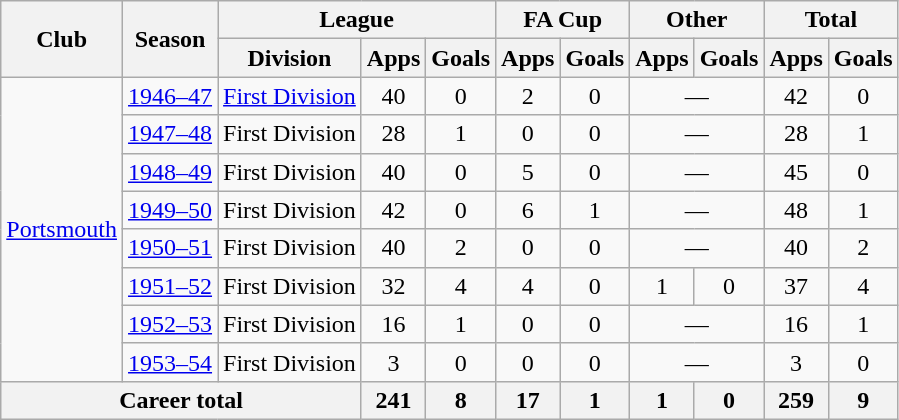<table class="wikitable" style="text-align: center;">
<tr>
<th rowspan="2">Club</th>
<th rowspan="2">Season</th>
<th colspan="3">League</th>
<th colspan="2">FA Cup</th>
<th colspan="2">Other</th>
<th colspan="2">Total</th>
</tr>
<tr>
<th>Division</th>
<th>Apps</th>
<th>Goals</th>
<th>Apps</th>
<th>Goals</th>
<th>Apps</th>
<th>Goals</th>
<th>Apps</th>
<th>Goals</th>
</tr>
<tr>
<td rowspan="8"><a href='#'>Portsmouth</a></td>
<td><a href='#'>1946–47</a></td>
<td><a href='#'>First Division</a></td>
<td>40</td>
<td>0</td>
<td>2</td>
<td>0</td>
<td colspan="2">—</td>
<td>42</td>
<td>0</td>
</tr>
<tr>
<td><a href='#'>1947–48</a></td>
<td>First Division</td>
<td>28</td>
<td>1</td>
<td>0</td>
<td>0</td>
<td colspan="2">—</td>
<td>28</td>
<td>1</td>
</tr>
<tr>
<td><a href='#'>1948–49</a></td>
<td>First Division</td>
<td>40</td>
<td>0</td>
<td>5</td>
<td>0</td>
<td colspan="2">—</td>
<td>45</td>
<td>0</td>
</tr>
<tr>
<td><a href='#'>1949–50</a></td>
<td>First Division</td>
<td>42</td>
<td>0</td>
<td>6</td>
<td>1</td>
<td colspan="2">—</td>
<td>48</td>
<td>1</td>
</tr>
<tr>
<td><a href='#'>1950–51</a></td>
<td>First Division</td>
<td>40</td>
<td>2</td>
<td>0</td>
<td>0</td>
<td colspan="2">—</td>
<td>40</td>
<td>2</td>
</tr>
<tr>
<td><a href='#'>1951–52</a></td>
<td>First Division</td>
<td>32</td>
<td>4</td>
<td>4</td>
<td>0</td>
<td>1</td>
<td>0</td>
<td>37</td>
<td>4</td>
</tr>
<tr>
<td><a href='#'>1952–53</a></td>
<td>First Division</td>
<td>16</td>
<td>1</td>
<td>0</td>
<td>0</td>
<td colspan="2">—</td>
<td>16</td>
<td>1</td>
</tr>
<tr>
<td><a href='#'>1953–54</a></td>
<td>First Division</td>
<td>3</td>
<td>0</td>
<td>0</td>
<td>0</td>
<td colspan="2">—</td>
<td>3</td>
<td>0</td>
</tr>
<tr>
<th colspan="3">Career total</th>
<th>241</th>
<th>8</th>
<th>17</th>
<th>1</th>
<th>1</th>
<th>0</th>
<th>259</th>
<th>9</th>
</tr>
</table>
